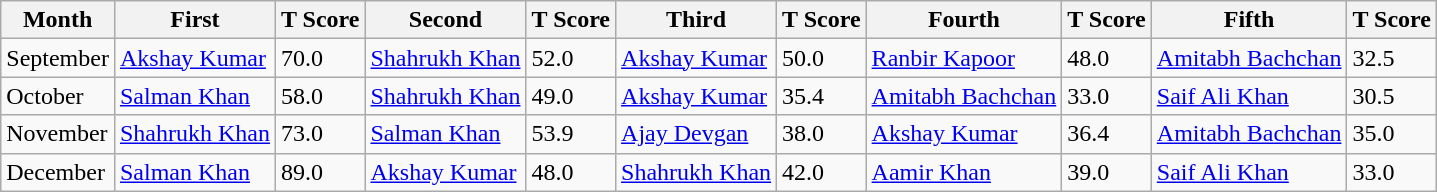<table class="wikitable sortable">
<tr>
<th>Month</th>
<th>First</th>
<th>T Score</th>
<th>Second</th>
<th>T Score</th>
<th>Third</th>
<th>T Score</th>
<th>Fourth</th>
<th>T Score</th>
<th>Fifth</th>
<th>T Score</th>
</tr>
<tr>
<td>September</td>
<td><a href='#'>Akshay Kumar</a></td>
<td>70.0</td>
<td><a href='#'>Shahrukh Khan</a></td>
<td>52.0</td>
<td><a href='#'>Akshay Kumar</a></td>
<td>50.0</td>
<td><a href='#'>Ranbir Kapoor</a></td>
<td>48.0</td>
<td><a href='#'>Amitabh Bachchan</a></td>
<td>32.5</td>
</tr>
<tr>
<td>October </td>
<td><a href='#'>Salman Khan</a></td>
<td>58.0</td>
<td><a href='#'>Shahrukh Khan</a></td>
<td>49.0</td>
<td><a href='#'>Akshay Kumar</a></td>
<td>35.4</td>
<td><a href='#'>Amitabh Bachchan</a></td>
<td>33.0</td>
<td><a href='#'>Saif Ali Khan</a></td>
<td>30.5</td>
</tr>
<tr>
<td>November</td>
<td><a href='#'>Shahrukh Khan</a></td>
<td>73.0</td>
<td><a href='#'>Salman Khan</a></td>
<td>53.9</td>
<td><a href='#'>Ajay Devgan</a></td>
<td>38.0</td>
<td><a href='#'>Akshay Kumar</a></td>
<td>36.4</td>
<td><a href='#'>Amitabh Bachchan</a></td>
<td>35.0</td>
</tr>
<tr>
<td>December</td>
<td><a href='#'>Salman Khan</a></td>
<td>89.0</td>
<td><a href='#'>Akshay Kumar</a></td>
<td>48.0</td>
<td><a href='#'>Shahrukh Khan</a></td>
<td>42.0</td>
<td><a href='#'>Aamir Khan</a></td>
<td>39.0</td>
<td><a href='#'>Saif Ali Khan</a></td>
<td>33.0</td>
</tr>
</table>
